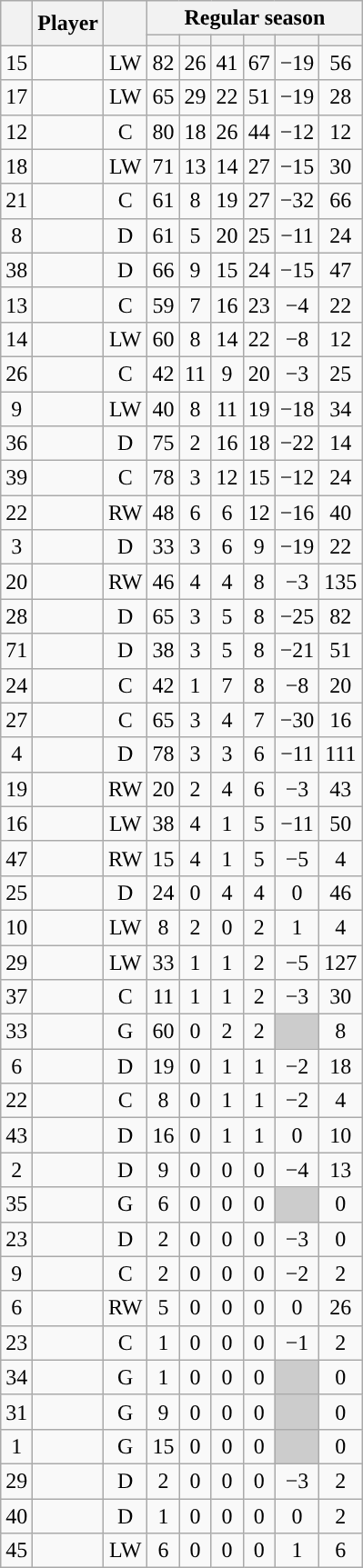<table class="wikitable sortable plainrowheaders" style="text-align:center;">
<tr>
<th scope="col" data-sort-type="number" rowspan="2"></th>
<th scope="col" rowspan="2">Player</th>
<th scope="col" rowspan="2"></th>
<th scope=colgroup colspan=6>Regular season</th>
</tr>
<tr>
<th scope="col" data-sort-type="number"></th>
<th scope="col" data-sort-type="number"></th>
<th scope="col" data-sort-type="number"></th>
<th scope="col" data-sort-type="number"></th>
<th scope="col" data-sort-type="number"></th>
<th scope="col" data-sort-type="number"></th>
</tr>
<tr>
<td scope="row">15</td>
<td align="left"></td>
<td>LW</td>
<td>82</td>
<td>26</td>
<td>41</td>
<td>67</td>
<td>−19</td>
<td>56</td>
</tr>
<tr>
<td scope="row">17</td>
<td align="left"></td>
<td>LW</td>
<td>65</td>
<td>29</td>
<td>22</td>
<td>51</td>
<td>−19</td>
<td>28</td>
</tr>
<tr>
<td scope="row">12</td>
<td align="left"></td>
<td>C</td>
<td>80</td>
<td>18</td>
<td>26</td>
<td>44</td>
<td>−12</td>
<td>12</td>
</tr>
<tr>
<td scope="row">18</td>
<td align="left"></td>
<td>LW</td>
<td>71</td>
<td>13</td>
<td>14</td>
<td>27</td>
<td>−15</td>
<td>30</td>
</tr>
<tr>
<td scope="row">21</td>
<td align="left"></td>
<td>C</td>
<td>61</td>
<td>8</td>
<td>19</td>
<td>27</td>
<td>−32</td>
<td>66</td>
</tr>
<tr>
<td scope="row">8</td>
<td align="left"></td>
<td>D</td>
<td>61</td>
<td>5</td>
<td>20</td>
<td>25</td>
<td>−11</td>
<td>24</td>
</tr>
<tr>
<td scope="row">38</td>
<td align="left"></td>
<td>D</td>
<td>66</td>
<td>9</td>
<td>15</td>
<td>24</td>
<td>−15</td>
<td>47</td>
</tr>
<tr>
<td scope="row">13</td>
<td align="left"></td>
<td>C</td>
<td>59</td>
<td>7</td>
<td>16</td>
<td>23</td>
<td>−4</td>
<td>22</td>
</tr>
<tr>
<td scope="row">14</td>
<td align="left"></td>
<td>LW</td>
<td>60</td>
<td>8</td>
<td>14</td>
<td>22</td>
<td>−8</td>
<td>12</td>
</tr>
<tr>
<td scope="row">26</td>
<td align="left"></td>
<td>C</td>
<td>42</td>
<td>11</td>
<td>9</td>
<td>20</td>
<td>−3</td>
<td>25</td>
</tr>
<tr>
<td scope="row">9</td>
<td align="left"></td>
<td>LW</td>
<td>40</td>
<td>8</td>
<td>11</td>
<td>19</td>
<td>−18</td>
<td>34</td>
</tr>
<tr>
<td scope="row">36</td>
<td align="left"></td>
<td>D</td>
<td>75</td>
<td>2</td>
<td>16</td>
<td>18</td>
<td>−22</td>
<td>14</td>
</tr>
<tr>
<td scope="row">39</td>
<td align="left"></td>
<td>C</td>
<td>78</td>
<td>3</td>
<td>12</td>
<td>15</td>
<td>−12</td>
<td>24</td>
</tr>
<tr>
<td scope="row">22</td>
<td align="left"></td>
<td>RW</td>
<td>48</td>
<td>6</td>
<td>6</td>
<td>12</td>
<td>−16</td>
<td>40</td>
</tr>
<tr>
<td scope="row">3</td>
<td align="left"></td>
<td>D</td>
<td>33</td>
<td>3</td>
<td>6</td>
<td>9</td>
<td>−19</td>
<td>22</td>
</tr>
<tr>
<td scope="row">20</td>
<td align="left"></td>
<td>RW</td>
<td>46</td>
<td>4</td>
<td>4</td>
<td>8</td>
<td>−3</td>
<td>135</td>
</tr>
<tr>
<td scope="row">28</td>
<td align="left"></td>
<td>D</td>
<td>65</td>
<td>3</td>
<td>5</td>
<td>8</td>
<td>−25</td>
<td>82</td>
</tr>
<tr>
<td scope="row">71</td>
<td align="left"></td>
<td>D</td>
<td>38</td>
<td>3</td>
<td>5</td>
<td>8</td>
<td>−21</td>
<td>51</td>
</tr>
<tr>
<td scope="row">24</td>
<td align="left"></td>
<td>C</td>
<td>42</td>
<td>1</td>
<td>7</td>
<td>8</td>
<td>−8</td>
<td>20</td>
</tr>
<tr>
<td scope="row">27</td>
<td align="left"></td>
<td>C</td>
<td>65</td>
<td>3</td>
<td>4</td>
<td>7</td>
<td>−30</td>
<td>16</td>
</tr>
<tr>
<td scope="row">4</td>
<td align="left"></td>
<td>D</td>
<td>78</td>
<td>3</td>
<td>3</td>
<td>6</td>
<td>−11</td>
<td>111</td>
</tr>
<tr>
<td scope="row">19</td>
<td align="left"></td>
<td>RW</td>
<td>20</td>
<td>2</td>
<td>4</td>
<td>6</td>
<td>−3</td>
<td>43</td>
</tr>
<tr>
<td scope="row">16</td>
<td align="left"></td>
<td>LW</td>
<td>38</td>
<td>4</td>
<td>1</td>
<td>5</td>
<td>−11</td>
<td>50</td>
</tr>
<tr>
<td scope="row">47</td>
<td align="left"></td>
<td>RW</td>
<td>15</td>
<td>4</td>
<td>1</td>
<td>5</td>
<td>−5</td>
<td>4</td>
</tr>
<tr>
<td scope="row">25</td>
<td align="left"></td>
<td>D</td>
<td>24</td>
<td>0</td>
<td>4</td>
<td>4</td>
<td>0</td>
<td>46</td>
</tr>
<tr>
<td scope="row">10</td>
<td align="left"></td>
<td>LW</td>
<td>8</td>
<td>2</td>
<td>0</td>
<td>2</td>
<td>1</td>
<td>4</td>
</tr>
<tr>
<td scope="row">29</td>
<td align="left"></td>
<td>LW</td>
<td>33</td>
<td>1</td>
<td>1</td>
<td>2</td>
<td>−5</td>
<td>127</td>
</tr>
<tr>
<td scope="row">37</td>
<td align="left"></td>
<td>C</td>
<td>11</td>
<td>1</td>
<td>1</td>
<td>2</td>
<td>−3</td>
<td>30</td>
</tr>
<tr>
<td scope="row">33</td>
<td align="left"></td>
<td>G</td>
<td>60</td>
<td>0</td>
<td>2</td>
<td>2</td>
<td style="background:#ccc"></td>
<td>8</td>
</tr>
<tr>
<td scope="row">6</td>
<td align="left"></td>
<td>D</td>
<td>19</td>
<td>0</td>
<td>1</td>
<td>1</td>
<td>−2</td>
<td>18</td>
</tr>
<tr>
<td scope="row">22</td>
<td align="left"></td>
<td>C</td>
<td>8</td>
<td>0</td>
<td>1</td>
<td>1</td>
<td>−2</td>
<td>4</td>
</tr>
<tr>
<td scope="row">43</td>
<td align="left"></td>
<td>D</td>
<td>16</td>
<td>0</td>
<td>1</td>
<td>1</td>
<td>0</td>
<td>10</td>
</tr>
<tr>
<td scope="row">2</td>
<td align="left"></td>
<td>D</td>
<td>9</td>
<td>0</td>
<td>0</td>
<td>0</td>
<td>−4</td>
<td>13</td>
</tr>
<tr>
<td scope="row">35</td>
<td align="left"></td>
<td>G</td>
<td>6</td>
<td>0</td>
<td>0</td>
<td>0</td>
<td style="background:#ccc"></td>
<td>0</td>
</tr>
<tr>
<td scope="row">23</td>
<td align="left"></td>
<td>D</td>
<td>2</td>
<td>0</td>
<td>0</td>
<td>0</td>
<td>−3</td>
<td>0</td>
</tr>
<tr>
<td scope="row">9</td>
<td align="left"></td>
<td>C</td>
<td>2</td>
<td>0</td>
<td>0</td>
<td>0</td>
<td>−2</td>
<td>2</td>
</tr>
<tr>
<td scope="row">6</td>
<td align="left"></td>
<td>RW</td>
<td>5</td>
<td>0</td>
<td>0</td>
<td>0</td>
<td>0</td>
<td>26</td>
</tr>
<tr>
<td scope="row">23</td>
<td align="left"></td>
<td>C</td>
<td>1</td>
<td>0</td>
<td>0</td>
<td>0</td>
<td>−1</td>
<td>2</td>
</tr>
<tr>
<td scope="row">34</td>
<td align="left"></td>
<td>G</td>
<td>1</td>
<td>0</td>
<td>0</td>
<td>0</td>
<td style="background:#ccc"></td>
<td>0</td>
</tr>
<tr>
<td scope="row">31</td>
<td align="left"></td>
<td>G</td>
<td>9</td>
<td>0</td>
<td>0</td>
<td>0</td>
<td style="background:#ccc"></td>
<td>0</td>
</tr>
<tr>
<td scope="row">1</td>
<td align="left"></td>
<td>G</td>
<td>15</td>
<td>0</td>
<td>0</td>
<td>0</td>
<td style="background:#ccc"></td>
<td>0</td>
</tr>
<tr>
<td scope="row">29</td>
<td align="left"></td>
<td>D</td>
<td>2</td>
<td>0</td>
<td>0</td>
<td>0</td>
<td>−3</td>
<td>2</td>
</tr>
<tr>
<td scope="row">40</td>
<td align="left"></td>
<td>D</td>
<td>1</td>
<td>0</td>
<td>0</td>
<td>0</td>
<td>0</td>
<td>2</td>
</tr>
<tr>
<td scope="row">45</td>
<td align="left"></td>
<td>LW</td>
<td>6</td>
<td>0</td>
<td>0</td>
<td>0</td>
<td>1</td>
<td>6</td>
</tr>
</table>
